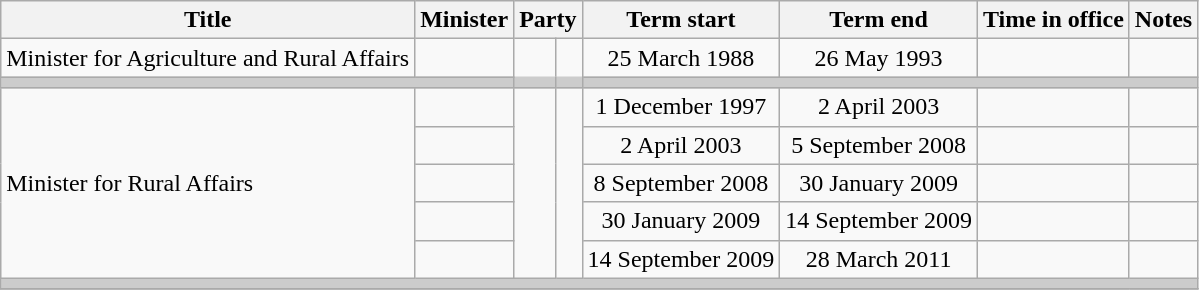<table class="wikitable sortable">
<tr>
<th>Title</th>
<th>Minister</th>
<th colspan="2">Party</th>
<th>Term start</th>
<th>Term end</th>
<th>Time in office</th>
<th class="unsortable">Notes</th>
</tr>
<tr>
<td>Minister for Agriculture and Rural Affairs</td>
<td></td>
<td rowspan="2" > </td>
<td rowspan="2"></td>
<td align="center">25 March 1988</td>
<td align="center">26 May 1993</td>
<td align=right></td>
<td></td>
</tr>
<tr class="sortbottom">
<th colspan="8" style="background: #cccccc;"></th>
</tr>
<tr>
<td rowspan="5">Minister for Rural Affairs</td>
<td></td>
<td rowspan="5" > </td>
<td rowspan="5"></td>
<td align="center">1 December 1997</td>
<td align="center">2 April 2003</td>
<td align=right></td>
<td></td>
</tr>
<tr>
<td></td>
<td align="center">2 April 2003</td>
<td align="center">5 September 2008</td>
<td align=right><strong></strong></td>
<td></td>
</tr>
<tr>
<td></td>
<td align="center">8 September 2008</td>
<td align="center">30 January 2009</td>
<td align=right></td>
<td></td>
</tr>
<tr>
<td></td>
<td align="center">30 January 2009</td>
<td align="center">14 September 2009</td>
<td align=right></td>
<td></td>
</tr>
<tr>
<td></td>
<td align="center">14 September 2009</td>
<td align="center">28 March 2011</td>
<td align=right></td>
<td></td>
</tr>
<tr class="sortbottom">
<th colspan="8" style="background: #cccccc;"></th>
</tr>
<tr>
</tr>
</table>
